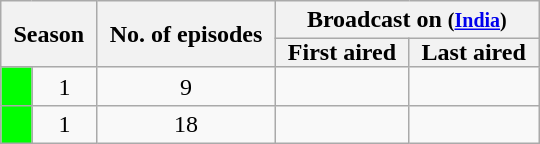<table class="wikitable" style="text-align:center">
<tr>
<th style="padding: 0 8px" colspan="2" rowspan="2">Season</th>
<th style="padding: 0 8px" rowspan="2">No. of episodes</th>
<th colspan="2">Broadcast on <small>(<a href='#'>India</a>)</small></th>
</tr>
<tr>
<th style="padding: 0 8px">First aired</th>
<th style="padding: 0 8px">Last aired</th>
</tr>
<tr>
<td style="background:#00FF00"></td>
<td align="center">1</td>
<td align="center">9</td>
<td align="center"></td>
</tr>
<tr>
<td style="background:#00FF00"></td>
<td align="center">1</td>
<td align="center">18</td>
<td align="center"></td>
<td></td>
</tr>
</table>
